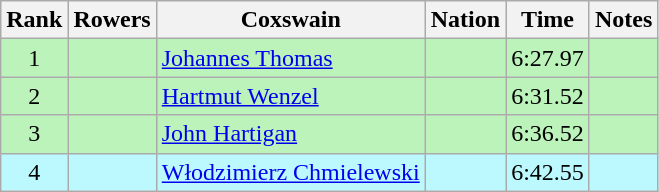<table class="wikitable sortable" style="text-align:center">
<tr>
<th>Rank</th>
<th>Rowers</th>
<th>Coxswain</th>
<th>Nation</th>
<th>Time</th>
<th>Notes</th>
</tr>
<tr bgcolor=bbf3bb>
<td>1</td>
<td align=left></td>
<td align=left><a href='#'>Johannes Thomas</a></td>
<td align=left></td>
<td>6:27.97</td>
<td></td>
</tr>
<tr bgcolor=bbf3bb>
<td>2</td>
<td align=left></td>
<td align=left><a href='#'>Hartmut Wenzel</a></td>
<td align=left></td>
<td>6:31.52</td>
<td></td>
</tr>
<tr bgcolor=bbf3bb>
<td>3</td>
<td align=left></td>
<td align=left><a href='#'>John Hartigan</a></td>
<td align=left></td>
<td>6:36.52</td>
<td></td>
</tr>
<tr bgcolor=bbf9ff>
<td>4</td>
<td align=left></td>
<td align=left><a href='#'>Włodzimierz Chmielewski</a></td>
<td align=left></td>
<td>6:42.55</td>
<td></td>
</tr>
</table>
